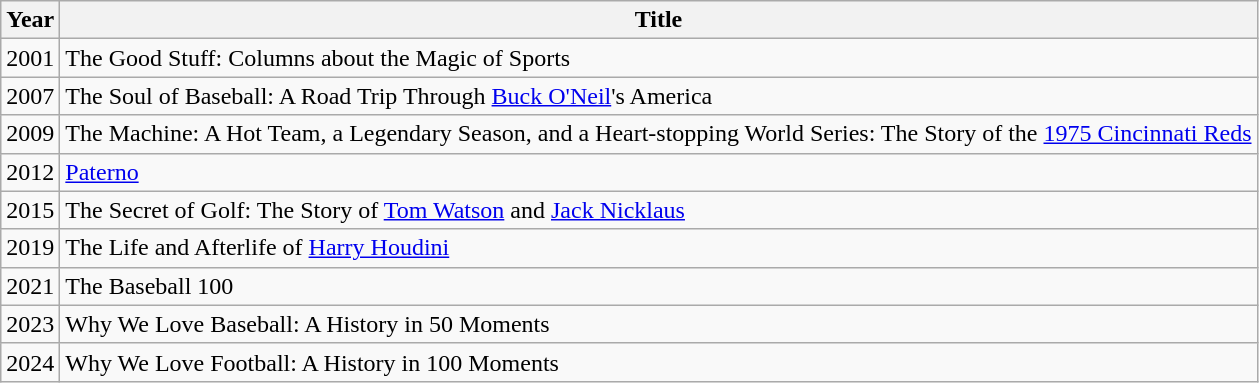<table class="wikitable sortable">
<tr>
<th>Year</th>
<th>Title</th>
</tr>
<tr>
<td>2001</td>
<td>The Good Stuff: Columns about the Magic of Sports</td>
</tr>
<tr>
<td>2007</td>
<td>The Soul of Baseball: A Road Trip Through <a href='#'>Buck O'Neil</a>'s America</td>
</tr>
<tr>
<td>2009</td>
<td>The Machine: A Hot Team, a Legendary Season, and a Heart-stopping World Series: The Story of the <a href='#'>1975 Cincinnati Reds</a></td>
</tr>
<tr>
<td>2012</td>
<td><a href='#'>Paterno</a></td>
</tr>
<tr>
<td>2015</td>
<td>The Secret of Golf: The Story of <a href='#'>Tom Watson</a> and <a href='#'>Jack Nicklaus</a></td>
</tr>
<tr>
<td>2019</td>
<td>The Life and Afterlife of <a href='#'>Harry Houdini</a></td>
</tr>
<tr>
<td>2021</td>
<td>The Baseball 100</td>
</tr>
<tr>
<td>2023</td>
<td>Why We Love Baseball: A History in 50 Moments</td>
</tr>
<tr>
<td>2024</td>
<td>Why We Love Football: A History in 100 Moments</td>
</tr>
</table>
